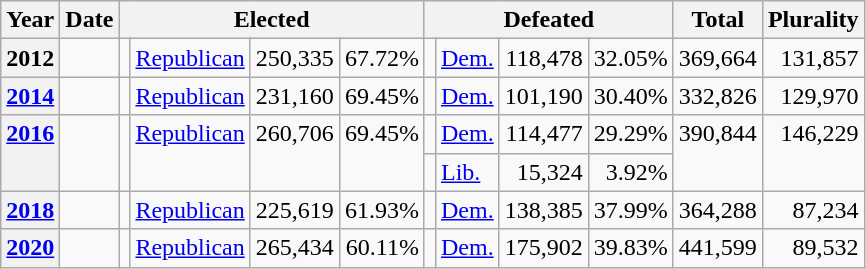<table class=wikitable>
<tr>
<th>Year</th>
<th>Date</th>
<th ! colspan="4">Elected</th>
<th ! colspan="4">Defeated</th>
<th>Total</th>
<th>Plurality</th>
</tr>
<tr>
<th valign="top">2012</th>
<td valign="top"></td>
<td valign="top"></td>
<td valign="top" ><a href='#'>Republican</a></td>
<td valign="top" align="right">250,335</td>
<td valign="top" align="right">67.72%</td>
<td valign="top"></td>
<td><a href='#'>Dem.</a></td>
<td valign="top" align="right">118,478</td>
<td valign="top" align="right">32.05%</td>
<td valign="top" align="right">369,664</td>
<td valign="top" align="right">131,857</td>
</tr>
<tr>
<th valign="top"><a href='#'>2014</a></th>
<td valign="top"></td>
<td valign="top"></td>
<td valign="top" ><a href='#'>Republican</a></td>
<td valign="top" align="right">231,160</td>
<td valign="top" align="right">69.45%</td>
<td valign="top"></td>
<td><a href='#'>Dem.</a></td>
<td valign="top" align="right">101,190</td>
<td valign="top" align="right">30.40%</td>
<td valign="top" align="right">332,826</td>
<td valign="top" align="right">129,970</td>
</tr>
<tr>
<th rowspan="2" valign="top"><a href='#'>2016</a></th>
<td rowspan="2" valign="top"></td>
<td rowspan="2" valign="top"></td>
<td rowspan="2" valign="top" ><a href='#'>Republican</a></td>
<td rowspan="2" valign="top" align="right">260,706</td>
<td rowspan="2" valign="top" align="right">69.45%</td>
<td valign="top"></td>
<td><a href='#'>Dem.</a></td>
<td valign="top" align="right">114,477</td>
<td valign="top" align="right">29.29%</td>
<td rowspan="2" valign="top" align="right">390,844</td>
<td rowspan="2" valign="top" align="right">146,229</td>
</tr>
<tr>
<td valign="top"></td>
<td><a href='#'>Lib.</a></td>
<td valign="top" align="right">15,324</td>
<td valign="top" align="right">3.92%</td>
</tr>
<tr>
<th valign="top"><a href='#'>2018</a></th>
<td valign="top"></td>
<td valign="top"></td>
<td valign="top" ><a href='#'>Republican</a></td>
<td valign="top" align="right">225,619</td>
<td valign="top" align="right">61.93%</td>
<td valign="top"></td>
<td><a href='#'>Dem.</a></td>
<td valign="top" align="right">138,385</td>
<td valign="top" align="right">37.99%</td>
<td valign="top" align="right">364,288</td>
<td valign="top" align="right">87,234</td>
</tr>
<tr>
<th valign="top"><a href='#'>2020</a></th>
<td valign="top"></td>
<td valign="top"></td>
<td valign="top" ><a href='#'>Republican</a></td>
<td valign="top" align="right">265,434</td>
<td valign="top" align="right">60.11%</td>
<td valign="top"></td>
<td><a href='#'>Dem.</a></td>
<td valign="top" align="right">175,902</td>
<td valign="top" align="right">39.83%</td>
<td valign="top" align="right">441,599</td>
<td valign="top" align="right">89,532</td>
</tr>
</table>
